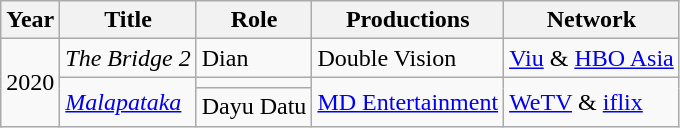<table class="wikitable sortable">
<tr>
<th>Year</th>
<th>Title</th>
<th>Role</th>
<th>Productions</th>
<th>Network</th>
</tr>
<tr>
<td rowspan=3>2020</td>
<td><em>The Bridge 2</em></td>
<td>Dian</td>
<td>Double Vision</td>
<td><a href='#'>Viu</a> & <a href='#'>HBO Asia</a></td>
</tr>
<tr>
<td rowspan="2"><em><a href='#'>Malapataka</a></em></td>
<td></td>
<td rowspan="2"><a href='#'>MD Entertainment</a></td>
<td rowspan="2"><a href='#'>WeTV</a> & <a href='#'>iflix</a></td>
</tr>
<tr>
<td>Dayu Datu </td>
</tr>
</table>
